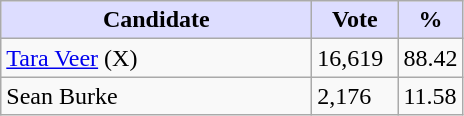<table class="wikitable">
<tr>
<th style="background:#ddf; width:200px;">Candidate</th>
<th style="background:#ddf; width:50px;">Vote</th>
<th style="background:#ddf; width:30px;">%</th>
</tr>
<tr>
<td><a href='#'>Tara Veer</a> (X)</td>
<td>16,619</td>
<td>88.42</td>
</tr>
<tr>
<td>Sean Burke</td>
<td>2,176</td>
<td>11.58</td>
</tr>
</table>
